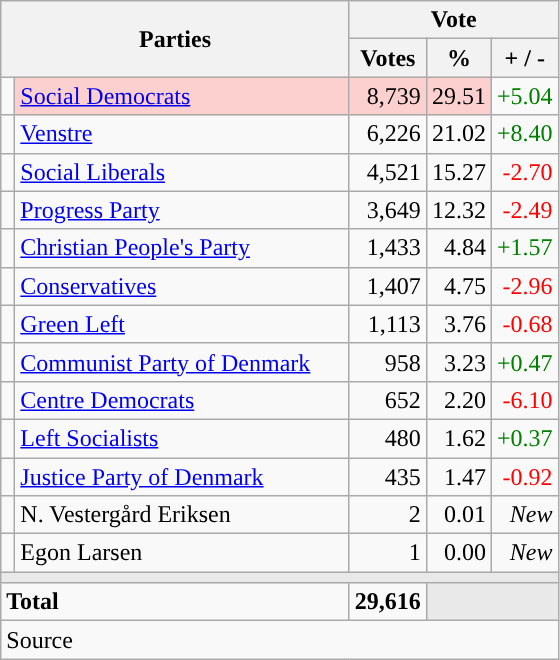<table class="wikitable" style="text-align:right;">
<tr>
<th style="text-align:centre;" rowspan="2" colspan="2" width="225">Parties</th>
<th colspan="3">Vote</th>
</tr>
<tr>
<th width="15">Votes</th>
<th width="15">%</th>
<th width="15">+ / -</th>
</tr>
<tr>
<td width="2" style="color:inherit;background:"></td>
<td bgcolor=#fbd0ce  align="left"><a href='#'>Social Democrats</a></td>
<td bgcolor=#fbd0ce>8,739</td>
<td bgcolor=#fbd0ce>29.51</td>
<td style=color:green;>+5.04</td>
</tr>
<tr>
<td width="2" style="color:inherit;background:"></td>
<td align="left"><a href='#'>Venstre</a></td>
<td>6,226</td>
<td>21.02</td>
<td style=color:green;>+8.40</td>
</tr>
<tr>
<td width="2" style="color:inherit;background:"></td>
<td align="left"><a href='#'>Social Liberals</a></td>
<td>4,521</td>
<td>15.27</td>
<td style=color:red;>-2.70</td>
</tr>
<tr>
<td width="2" style="color:inherit;background:"></td>
<td align="left"><a href='#'>Progress Party</a></td>
<td>3,649</td>
<td>12.32</td>
<td style=color:red;>-2.49</td>
</tr>
<tr>
<td width="2" style="color:inherit;background:"></td>
<td align="left"><a href='#'>Christian People's Party</a></td>
<td>1,433</td>
<td>4.84</td>
<td style=color:green;>+1.57</td>
</tr>
<tr>
<td width="2" style="color:inherit;background:"></td>
<td align="left"><a href='#'>Conservatives</a></td>
<td>1,407</td>
<td>4.75</td>
<td style=color:red;>-2.96</td>
</tr>
<tr>
<td width="2" style="color:inherit;background:"></td>
<td align="left"><a href='#'>Green Left</a></td>
<td>1,113</td>
<td>3.76</td>
<td style=color:red;>-0.68</td>
</tr>
<tr>
<td width="2" style="color:inherit;background:"></td>
<td align="left"><a href='#'>Communist Party of Denmark</a></td>
<td>958</td>
<td>3.23</td>
<td style=color:green;>+0.47</td>
</tr>
<tr>
<td width="2" style="color:inherit;background:"></td>
<td align="left"><a href='#'>Centre Democrats</a></td>
<td>652</td>
<td>2.20</td>
<td style=color:red;>-6.10</td>
</tr>
<tr>
<td width="2" style="color:inherit;background:"></td>
<td align="left"><a href='#'>Left Socialists</a></td>
<td>480</td>
<td>1.62</td>
<td style=color:green;>+0.37</td>
</tr>
<tr>
<td width="2" style="color:inherit;background:"></td>
<td align="left"><a href='#'>Justice Party of Denmark</a></td>
<td>435</td>
<td>1.47</td>
<td style=color:red;>-0.92</td>
</tr>
<tr>
<td width="2" style="color:inherit;background:"></td>
<td align="left">N. Vestergård Eriksen</td>
<td>2</td>
<td>0.01</td>
<td><em>New</em></td>
</tr>
<tr>
<td width="2" style="color:inherit;background:"></td>
<td align="left">Egon Larsen</td>
<td>1</td>
<td>0.00</td>
<td><em>New</em></td>
</tr>
<tr>
<td colspan="7" bgcolor="#E9E9E9"></td>
</tr>
<tr>
<td align="left" colspan="2"><strong>Total</strong></td>
<td><strong>29,616</strong></td>
<td bgcolor="#E9E9E9" colspan="2"></td>
</tr>
<tr>
<td align="left" colspan="6">Source</td>
</tr>
</table>
